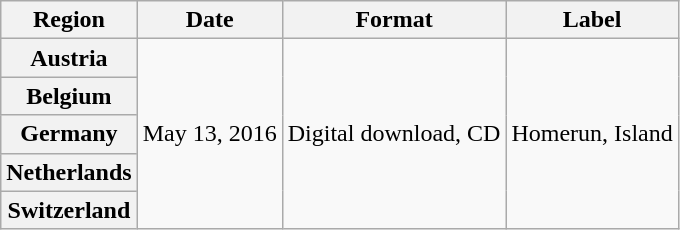<table class="wikitable plainrowheaders">
<tr>
<th scope="col">Region</th>
<th scope="col">Date</th>
<th scope="col">Format</th>
<th scope="col">Label</th>
</tr>
<tr>
<th scope="row">Austria</th>
<td rowspan="5">May 13, 2016</td>
<td rowspan="5">Digital download, CD</td>
<td rowspan="5">Homerun, Island</td>
</tr>
<tr>
<th scope="row">Belgium</th>
</tr>
<tr>
<th scope="row">Germany</th>
</tr>
<tr>
<th scope="row">Netherlands</th>
</tr>
<tr>
<th scope="row">Switzerland</th>
</tr>
</table>
